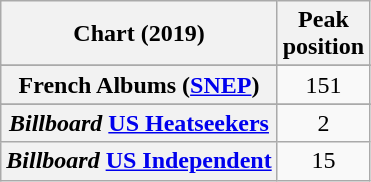<table class="wikitable sortable plainrowheaders" style="text-align:center">
<tr>
<th scope="col">Chart (2019)</th>
<th scope="col">Peak<br>position</th>
</tr>
<tr>
</tr>
<tr>
</tr>
<tr>
<th scope="row">French Albums (<a href='#'>SNEP</a>)</th>
<td>151</td>
</tr>
<tr>
</tr>
<tr>
</tr>
<tr>
<th scope="row"><em>Billboard</em> <a href='#'>US Heatseekers</a></th>
<td>2</td>
</tr>
<tr>
<th scope="row"><em>Billboard</em> <a href='#'>US Independent</a></th>
<td>15</td>
</tr>
</table>
